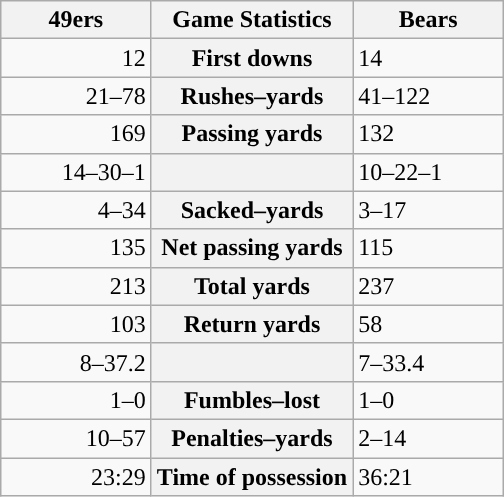<table class="wikitable" style="margin: 1em auto 1em auto">
<tr>
<th style="width:30%;">49ers</th>
<th style="width:40%;">Game Statistics</th>
<th style="width:30%;">Bears</th>
</tr>
<tr>
<td style="text-align:right;">12</td>
<th>First downs</th>
<td>14</td>
</tr>
<tr>
<td style="text-align:right;">21–78</td>
<th>Rushes–yards</th>
<td>41–122</td>
</tr>
<tr>
<td style="text-align:right;">169</td>
<th>Passing yards</th>
<td>132</td>
</tr>
<tr>
<td style="text-align:right;">14–30–1</td>
<th></th>
<td>10–22–1</td>
</tr>
<tr>
<td style="text-align:right;">4–34</td>
<th>Sacked–yards</th>
<td>3–17</td>
</tr>
<tr>
<td style="text-align:right;">135</td>
<th>Net passing yards</th>
<td>115</td>
</tr>
<tr>
<td style="text-align:right;">213</td>
<th>Total yards</th>
<td>237</td>
</tr>
<tr>
<td style="text-align:right;">103</td>
<th>Return yards</th>
<td>58</td>
</tr>
<tr>
<td style="text-align:right;">8–37.2</td>
<th></th>
<td>7–33.4</td>
</tr>
<tr>
<td style="text-align:right;">1–0</td>
<th>Fumbles–lost</th>
<td>1–0</td>
</tr>
<tr>
<td style="text-align:right;">10–57</td>
<th>Penalties–yards</th>
<td>2–14</td>
</tr>
<tr>
<td style="text-align:right;">23:29</td>
<th>Time of possession</th>
<td>36:21</td>
</tr>
</table>
